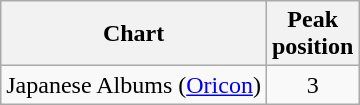<table class="wikitable">
<tr>
<th align="left">Chart</th>
<th align="left">Peak<br>position</th>
</tr>
<tr>
<td align="left">Japanese Albums (<a href='#'>Oricon</a>)</td>
<td align="center">3</td>
</tr>
</table>
